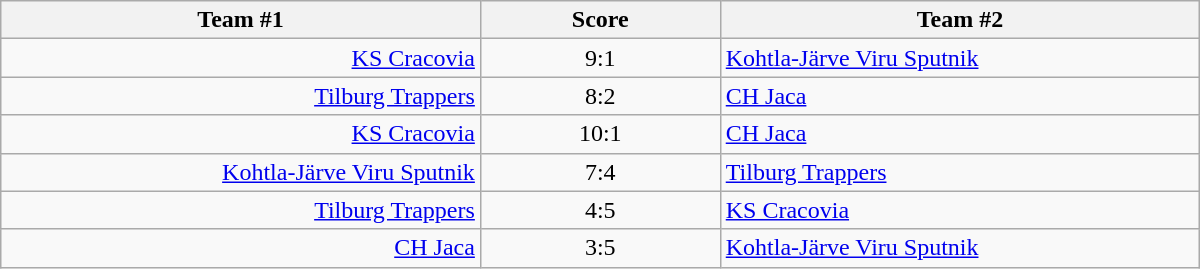<table class="wikitable" style="text-align: center;">
<tr>
<th width=22%>Team #1</th>
<th width=11%>Score</th>
<th width=22%>Team #2</th>
</tr>
<tr>
<td style="text-align: right;"><a href='#'>KS Cracovia</a> </td>
<td>9:1</td>
<td style="text-align: left;"> <a href='#'>Kohtla-Järve Viru Sputnik</a></td>
</tr>
<tr>
<td style="text-align: right;"><a href='#'>Tilburg Trappers</a> </td>
<td>8:2</td>
<td style="text-align: left;"> <a href='#'>CH Jaca</a></td>
</tr>
<tr>
<td style="text-align: right;"><a href='#'>KS Cracovia</a> </td>
<td>10:1</td>
<td style="text-align: left;"> <a href='#'>CH Jaca</a></td>
</tr>
<tr>
<td style="text-align: right;"><a href='#'>Kohtla-Järve Viru Sputnik</a> </td>
<td>7:4</td>
<td style="text-align: left;"> <a href='#'>Tilburg Trappers</a></td>
</tr>
<tr>
<td style="text-align: right;"><a href='#'>Tilburg Trappers</a> </td>
<td>4:5</td>
<td style="text-align: left;"> <a href='#'>KS Cracovia</a></td>
</tr>
<tr>
<td style="text-align: right;"><a href='#'>CH Jaca</a> </td>
<td>3:5</td>
<td style="text-align: left;"> <a href='#'>Kohtla-Järve Viru Sputnik</a></td>
</tr>
</table>
